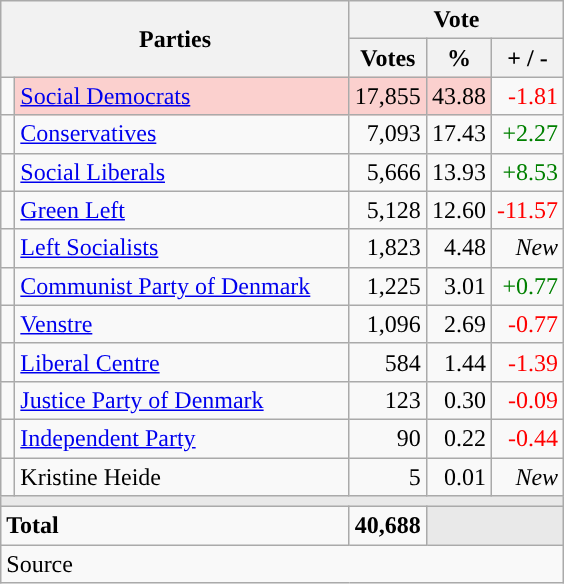<table class="wikitable" style="text-align:right;">
<tr>
<th style="text-align:centre;" rowspan="2" colspan="2" width="225">Parties</th>
<th colspan="3">Vote</th>
</tr>
<tr>
<th width="15">Votes</th>
<th width="15">%</th>
<th width="15">+ / -</th>
</tr>
<tr>
<td width="2" style="color:inherit;background:"></td>
<td bgcolor=#fbd0ce  align="left"><a href='#'>Social Democrats</a></td>
<td bgcolor=#fbd0ce>17,855</td>
<td bgcolor=#fbd0ce>43.88</td>
<td style=color:red;>-1.81</td>
</tr>
<tr>
<td width="2" style="color:inherit;background:"></td>
<td align="left"><a href='#'>Conservatives</a></td>
<td>7,093</td>
<td>17.43</td>
<td style=color:green;>+2.27</td>
</tr>
<tr>
<td width="2" style="color:inherit;background:"></td>
<td align="left"><a href='#'>Social Liberals</a></td>
<td>5,666</td>
<td>13.93</td>
<td style=color:green;>+8.53</td>
</tr>
<tr>
<td width="2" style="color:inherit;background:"></td>
<td align="left"><a href='#'>Green Left</a></td>
<td>5,128</td>
<td>12.60</td>
<td style=color:red;>-11.57</td>
</tr>
<tr>
<td width="2" style="color:inherit;background:"></td>
<td align="left"><a href='#'>Left Socialists</a></td>
<td>1,823</td>
<td>4.48</td>
<td><em>New</em></td>
</tr>
<tr>
<td width="2" style="color:inherit;background:"></td>
<td align="left"><a href='#'>Communist Party of Denmark</a></td>
<td>1,225</td>
<td>3.01</td>
<td style=color:green;>+0.77</td>
</tr>
<tr>
<td width="2" style="color:inherit;background:"></td>
<td align="left"><a href='#'>Venstre</a></td>
<td>1,096</td>
<td>2.69</td>
<td style=color:red;>-0.77</td>
</tr>
<tr>
<td width="2" style="color:inherit;background:"></td>
<td align="left"><a href='#'>Liberal Centre</a></td>
<td>584</td>
<td>1.44</td>
<td style=color:red;>-1.39</td>
</tr>
<tr>
<td width="2" style="color:inherit;background:"></td>
<td align="left"><a href='#'>Justice Party of Denmark</a></td>
<td>123</td>
<td>0.30</td>
<td style=color:red;>-0.09</td>
</tr>
<tr>
<td width="2" style="color:inherit;background:"></td>
<td align="left"><a href='#'>Independent Party</a></td>
<td>90</td>
<td>0.22</td>
<td style=color:red;>-0.44</td>
</tr>
<tr>
<td width="2" style="color:inherit;background:"></td>
<td align="left">Kristine Heide</td>
<td>5</td>
<td>0.01</td>
<td><em>New</em></td>
</tr>
<tr>
<td colspan="7" bgcolor="#E9E9E9"></td>
</tr>
<tr>
<td align="left" colspan="2"><strong>Total</strong></td>
<td><strong>40,688</strong></td>
<td bgcolor="#E9E9E9" colspan="2"></td>
</tr>
<tr>
<td align="left" colspan="6">Source</td>
</tr>
</table>
